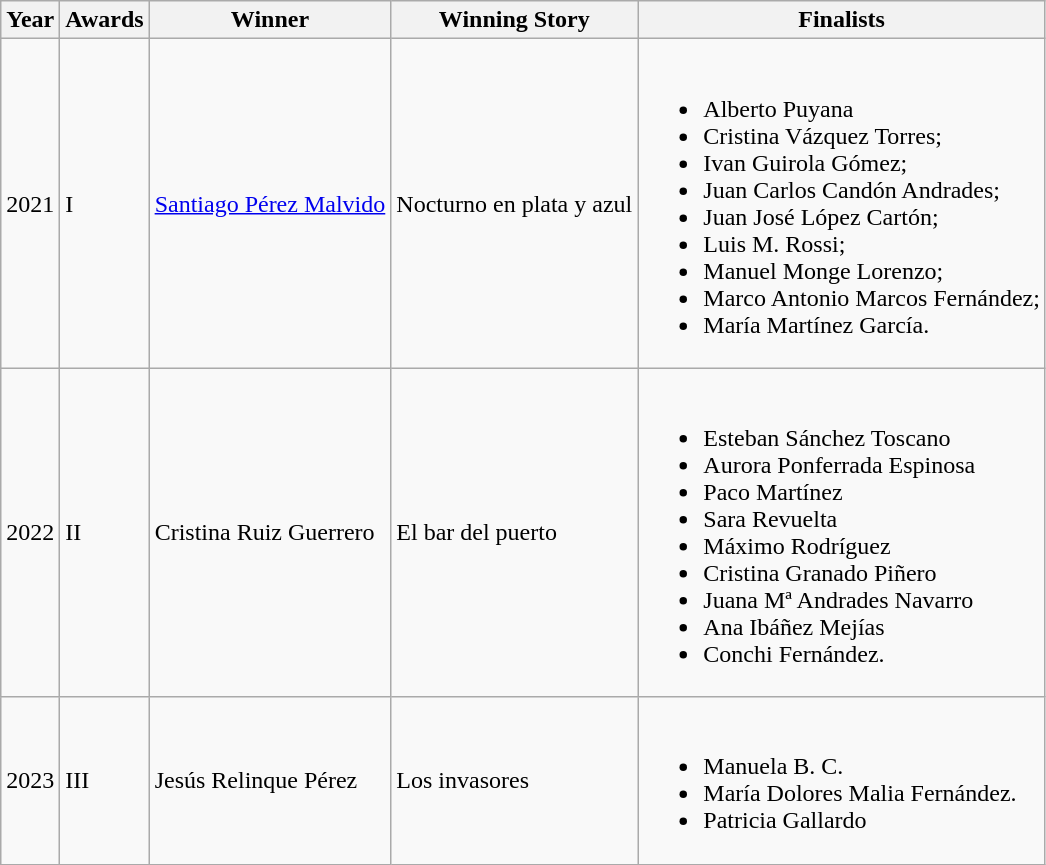<table class="wikitable">
<tr>
<th>Year</th>
<th>Awards</th>
<th>Winner</th>
<th>Winning Story</th>
<th>Finalists</th>
</tr>
<tr>
<td>2021</td>
<td>I</td>
<td><a href='#'>Santiago Pérez Malvido</a></td>
<td>Nocturno en plata y azul</td>
<td><br><ul><li>Alberto Puyana</li><li>Cristina Vázquez Torres;</li><li>Ivan Guirola Gómez;</li><li>Juan Carlos Candón Andrades;</li><li>Juan José López Cartón;</li><li>Luis M. Rossi;</li><li>Manuel Monge Lorenzo;</li><li>Marco Antonio Marcos Fernández;</li><li>María Martínez García.</li></ul></td>
</tr>
<tr>
<td>2022</td>
<td>II</td>
<td>Cristina Ruiz Guerrero</td>
<td>El bar del puerto</td>
<td><br><ul><li>Esteban Sánchez Toscano</li><li>Aurora Ponferrada Espinosa</li><li>Paco Martínez</li><li>Sara Revuelta</li><li>Máximo Rodríguez</li><li>Cristina Granado Piñero</li><li>Juana Mª Andrades Navarro</li><li>Ana Ibáñez Mejías</li><li>Conchi Fernández.</li></ul></td>
</tr>
<tr>
<td>2023</td>
<td>III</td>
<td>Jesús Relinque Pérez</td>
<td>Los invasores</td>
<td><br><ul><li>Manuela B. C.</li><li>María Dolores Malia Fernández.</li><li>Patricia Gallardo</li></ul></td>
</tr>
</table>
